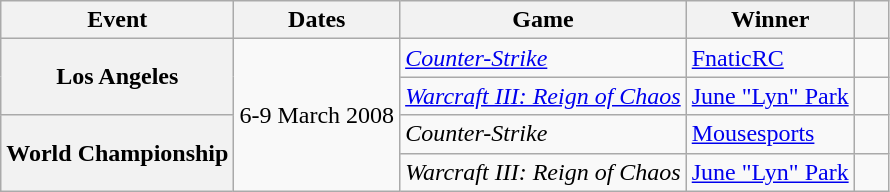<table class="wikitable">
<tr>
<th style="border:1px solid #aaaaaa;">Event</th>
<th>Dates</th>
<th>Game</th>
<th>Winner</th>
<th style="width:1em;"></th>
</tr>
<tr>
<th rowspan="2">Los Angeles</th>
<td rowspan="4">6-9 March 2008</td>
<td><em><a href='#'>Counter-Strike</a></em></td>
<td><a href='#'>FnaticRC</a></td>
<td></td>
</tr>
<tr>
<td><em><a href='#'>Warcraft III: Reign of Chaos</a></em></td>
<td><a href='#'>June "Lyn" Park</a></td>
<td></td>
</tr>
<tr>
<th rowspan="2">World Championship</th>
<td><em>Counter-Strike</em></td>
<td><a href='#'>Mousesports</a></td>
<td></td>
</tr>
<tr>
<td><em>Warcraft III: Reign of Chaos</em></td>
<td><a href='#'>June "Lyn" Park</a></td>
<td></td>
</tr>
</table>
